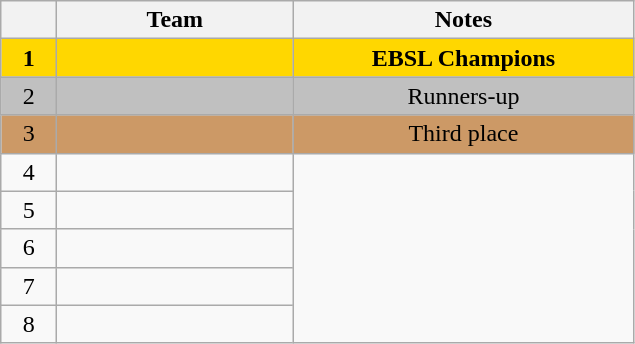<table class="wikitable" style="text-align: center; font-size: 100%;">
<tr>
<th width="30"></th>
<th width="150">Team</th>
<th width="220">Notes</th>
</tr>
<tr style="background-color: gold;">
<td><strong>1</strong></td>
<td align=left><strong></strong></td>
<td><strong>EBSL Champions </strong></td>
</tr>
<tr style="background-color: silver;">
<td>2</td>
<td align=left></td>
<td>Runners-up</td>
</tr>
<tr style="background-color: #C96;">
<td>3</td>
<td align=left></td>
<td>Third place</td>
</tr>
<tr>
<td>4</td>
<td align=left></td>
<td rowspan=5></td>
</tr>
<tr>
<td>5</td>
<td align=left></td>
</tr>
<tr>
<td>6</td>
<td align=left></td>
</tr>
<tr>
<td>7</td>
<td align=left></td>
</tr>
<tr>
<td>8</td>
<td align=left></td>
</tr>
</table>
